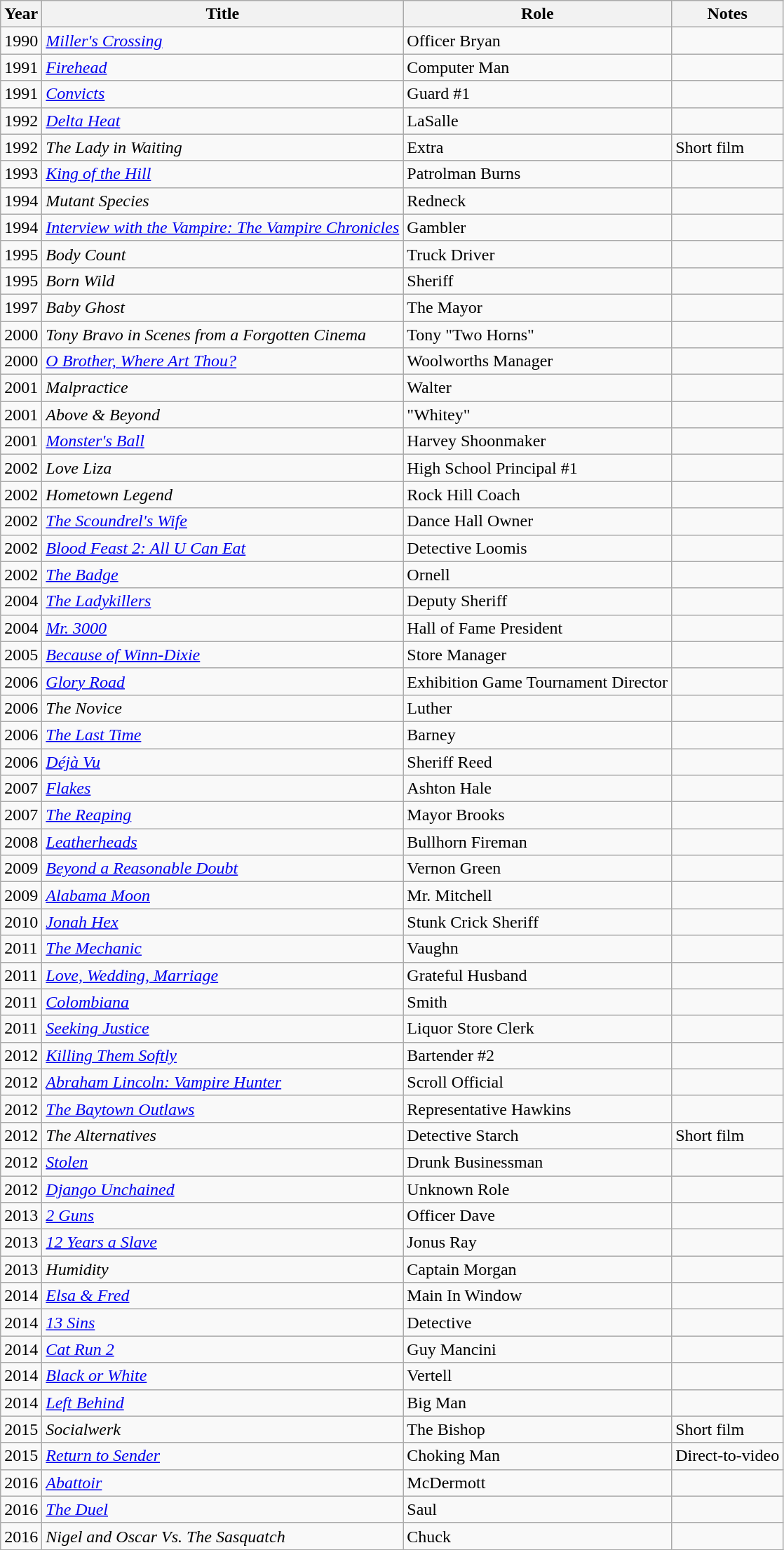<table class="wikitable sortable">
<tr>
<th>Year</th>
<th>Title</th>
<th>Role</th>
<th>Notes</th>
</tr>
<tr>
<td>1990</td>
<td><em><a href='#'>Miller's Crossing</a></em></td>
<td>Officer Bryan</td>
<td></td>
</tr>
<tr>
<td>1991</td>
<td><em><a href='#'>Firehead</a></em></td>
<td>Computer Man</td>
<td></td>
</tr>
<tr>
<td>1991</td>
<td><em><a href='#'>Convicts</a></em></td>
<td>Guard #1</td>
<td></td>
</tr>
<tr>
<td>1992</td>
<td><em><a href='#'>Delta Heat</a></em></td>
<td>LaSalle</td>
<td></td>
</tr>
<tr>
<td>1992</td>
<td><em>The Lady in Waiting</em></td>
<td>Extra</td>
<td>Short film</td>
</tr>
<tr>
<td>1993</td>
<td><em><a href='#'>King of the Hill</a></em></td>
<td>Patrolman Burns</td>
<td></td>
</tr>
<tr>
<td>1994</td>
<td><em>Mutant Species</em></td>
<td>Redneck</td>
<td></td>
</tr>
<tr>
<td>1994</td>
<td><em><a href='#'>Interview with the Vampire: The Vampire Chronicles</a></em></td>
<td>Gambler</td>
<td></td>
</tr>
<tr>
<td>1995</td>
<td><em>Body Count</em></td>
<td>Truck Driver</td>
<td></td>
</tr>
<tr>
<td>1995</td>
<td><em>Born Wild</em></td>
<td>Sheriff</td>
<td></td>
</tr>
<tr>
<td>1997</td>
<td><em>Baby Ghost</em></td>
<td>The Mayor</td>
<td></td>
</tr>
<tr>
<td>2000</td>
<td><em>Tony Bravo in Scenes from a Forgotten Cinema</em></td>
<td>Tony "Two Horns"</td>
<td></td>
</tr>
<tr>
<td>2000</td>
<td><em><a href='#'>O Brother, Where Art Thou?</a></em></td>
<td>Woolworths Manager</td>
<td></td>
</tr>
<tr>
<td>2001</td>
<td><em>Malpractice</em></td>
<td>Walter</td>
<td></td>
</tr>
<tr>
<td>2001</td>
<td><em>Above & Beyond</em></td>
<td>"Whitey"</td>
<td></td>
</tr>
<tr>
<td>2001</td>
<td><em><a href='#'>Monster's Ball</a></em></td>
<td>Harvey Shoonmaker</td>
<td></td>
</tr>
<tr>
<td>2002</td>
<td><em>Love Liza</em></td>
<td>High School Principal #1</td>
<td></td>
</tr>
<tr>
<td>2002</td>
<td><em>Hometown Legend</em></td>
<td>Rock Hill Coach</td>
<td></td>
</tr>
<tr>
<td>2002</td>
<td><em><a href='#'>The Scoundrel's Wife</a></em></td>
<td>Dance Hall Owner</td>
<td></td>
</tr>
<tr>
<td>2002</td>
<td><em><a href='#'>Blood Feast 2: All U Can Eat</a></em></td>
<td>Detective Loomis</td>
<td></td>
</tr>
<tr>
<td>2002</td>
<td><em><a href='#'>The Badge</a></em></td>
<td>Ornell</td>
<td></td>
</tr>
<tr>
<td>2004</td>
<td><em><a href='#'>The Ladykillers</a></em></td>
<td>Deputy Sheriff</td>
<td></td>
</tr>
<tr>
<td>2004</td>
<td><em><a href='#'>Mr. 3000</a></em></td>
<td>Hall of Fame President</td>
<td></td>
</tr>
<tr>
<td>2005</td>
<td><em><a href='#'>Because of Winn-Dixie</a></em></td>
<td>Store Manager</td>
<td></td>
</tr>
<tr>
<td>2006</td>
<td><em><a href='#'>Glory Road</a></em></td>
<td>Exhibition Game Tournament Director</td>
<td></td>
</tr>
<tr>
<td>2006</td>
<td><em>The Novice</em></td>
<td>Luther</td>
<td></td>
</tr>
<tr>
<td>2006</td>
<td><em><a href='#'>The Last Time</a></em></td>
<td>Barney</td>
<td></td>
</tr>
<tr>
<td>2006</td>
<td><em><a href='#'>Déjà Vu</a></em></td>
<td>Sheriff Reed</td>
<td></td>
</tr>
<tr>
<td>2007</td>
<td><em><a href='#'>Flakes</a></em></td>
<td>Ashton Hale</td>
<td></td>
</tr>
<tr>
<td>2007</td>
<td><em><a href='#'>The Reaping</a></em></td>
<td>Mayor Brooks</td>
<td></td>
</tr>
<tr>
<td>2008</td>
<td><em><a href='#'>Leatherheads</a></em></td>
<td>Bullhorn Fireman</td>
<td></td>
</tr>
<tr>
<td>2009</td>
<td><em><a href='#'>Beyond a Reasonable Doubt</a></em></td>
<td>Vernon Green</td>
<td></td>
</tr>
<tr>
<td>2009</td>
<td><em><a href='#'>Alabama Moon</a></em></td>
<td>Mr. Mitchell</td>
<td></td>
</tr>
<tr>
<td>2010</td>
<td><em><a href='#'>Jonah Hex</a></em></td>
<td>Stunk Crick Sheriff</td>
<td></td>
</tr>
<tr>
<td>2011</td>
<td><em><a href='#'>The Mechanic</a></em></td>
<td>Vaughn</td>
<td></td>
</tr>
<tr>
<td>2011</td>
<td><em><a href='#'>Love, Wedding, Marriage</a></em></td>
<td>Grateful Husband</td>
<td></td>
</tr>
<tr>
<td>2011</td>
<td><em><a href='#'>Colombiana</a></em></td>
<td>Smith</td>
<td></td>
</tr>
<tr>
<td>2011</td>
<td><em><a href='#'>Seeking Justice</a></em></td>
<td>Liquor Store Clerk</td>
<td></td>
</tr>
<tr>
<td>2012</td>
<td><em><a href='#'>Killing Them Softly</a></em></td>
<td>Bartender #2</td>
<td></td>
</tr>
<tr>
<td>2012</td>
<td><em><a href='#'>Abraham Lincoln: Vampire Hunter</a></em></td>
<td>Scroll Official</td>
<td></td>
</tr>
<tr>
<td>2012</td>
<td><em><a href='#'>The Baytown Outlaws</a></em></td>
<td>Representative Hawkins</td>
<td></td>
</tr>
<tr>
<td>2012</td>
<td><em>The Alternatives</em></td>
<td>Detective Starch</td>
<td>Short film</td>
</tr>
<tr>
<td>2012</td>
<td><em><a href='#'>Stolen</a></em></td>
<td>Drunk Businessman</td>
<td></td>
</tr>
<tr>
<td>2012</td>
<td><em><a href='#'>Django Unchained</a></em></td>
<td>Unknown Role</td>
<td></td>
</tr>
<tr>
<td>2013</td>
<td><em><a href='#'>2 Guns</a></em></td>
<td>Officer Dave</td>
<td></td>
</tr>
<tr>
<td>2013</td>
<td><em><a href='#'>12 Years a Slave</a></em></td>
<td>Jonus Ray</td>
<td></td>
</tr>
<tr>
<td>2013</td>
<td><em>Humidity</em></td>
<td>Captain Morgan</td>
<td></td>
</tr>
<tr>
<td>2014</td>
<td><em><a href='#'>Elsa & Fred</a></em></td>
<td>Main In Window</td>
<td></td>
</tr>
<tr>
<td>2014</td>
<td><em><a href='#'>13 Sins</a></em></td>
<td>Detective</td>
<td></td>
</tr>
<tr>
<td>2014</td>
<td><em><a href='#'>Cat Run 2</a></em></td>
<td>Guy Mancini</td>
<td></td>
</tr>
<tr>
<td>2014</td>
<td><em><a href='#'>Black or White</a></em></td>
<td>Vertell</td>
<td></td>
</tr>
<tr>
<td>2014</td>
<td><em><a href='#'>Left Behind</a></em></td>
<td>Big Man</td>
<td></td>
</tr>
<tr>
<td>2015</td>
<td><em>Socialwerk</em></td>
<td>The Bishop</td>
<td>Short film</td>
</tr>
<tr>
<td>2015</td>
<td><em><a href='#'>Return to Sender</a></em></td>
<td>Choking Man</td>
<td>Direct-to-video</td>
</tr>
<tr>
<td>2016</td>
<td><em><a href='#'>Abattoir</a></em></td>
<td>McDermott</td>
<td></td>
</tr>
<tr>
<td>2016</td>
<td><em><a href='#'>The Duel</a></em></td>
<td>Saul</td>
<td></td>
</tr>
<tr>
<td>2016</td>
<td><em>Nigel and Oscar Vs. The Sasquatch</em></td>
<td>Chuck</td>
<td></td>
</tr>
</table>
